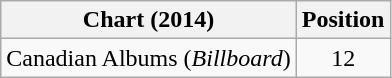<table class="wikitable">
<tr>
<th>Chart (2014)</th>
<th>Position</th>
</tr>
<tr>
<td>Canadian Albums (<em>Billboard</em>)</td>
<td style="text-align:center">12</td>
</tr>
</table>
